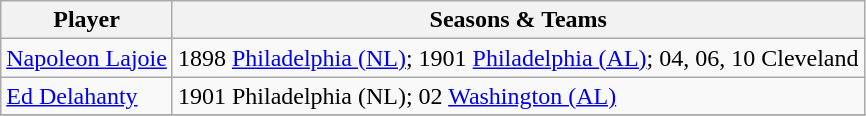<table class="wikitable sortable">
<tr>
<th>Player</th>
<th>Seasons & Teams</th>
</tr>
<tr>
<td><a href='#'>Napoleon Lajoie</a></td>
<td>1898 <a href='#'>Philadelphia (NL)</a>; 1901 <a href='#'>Philadelphia (AL)</a>; 04, 06, 10 Cleveland</td>
</tr>
<tr>
<td><a href='#'>Ed Delahanty</a></td>
<td>1901 Philadelphia (NL); 02 <a href='#'>Washington (AL)</a></td>
</tr>
<tr>
</tr>
</table>
